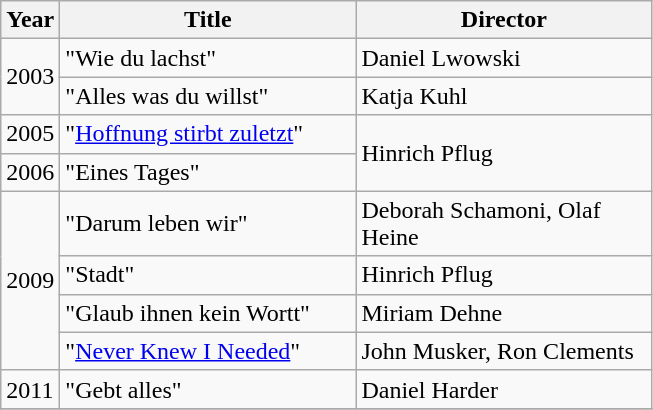<table class="wikitable">
<tr>
<th>Year</th>
<th width="190">Title</th>
<th width="190">Director</th>
</tr>
<tr>
<td rowspan="2">2003</td>
<td>"Wie du lachst"</td>
<td>Daniel Lwowski</td>
</tr>
<tr>
<td>"Alles was du willst"</td>
<td>Katja Kuhl</td>
</tr>
<tr>
<td rowspan="1">2005</td>
<td>"<a href='#'>Hoffnung stirbt zuletzt</a>"</td>
<td rowspan="2">Hinrich Pflug</td>
</tr>
<tr>
<td rowspan="1">2006</td>
<td>"Eines Tages"</td>
</tr>
<tr>
<td rowspan="4">2009</td>
<td>"Darum leben wir"</td>
<td>Deborah Schamoni, Olaf Heine</td>
</tr>
<tr>
<td>"Stadt"</td>
<td>Hinrich Pflug</td>
</tr>
<tr>
<td>"Glaub ihnen kein Wortt"</td>
<td>Miriam Dehne</td>
</tr>
<tr>
<td>"<a href='#'>Never Knew I Needed</a>"</td>
<td>John Musker, Ron Clements</td>
</tr>
<tr>
<td rowspan="1">2011</td>
<td>"Gebt alles"</td>
<td>Daniel Harder</td>
</tr>
<tr>
</tr>
</table>
